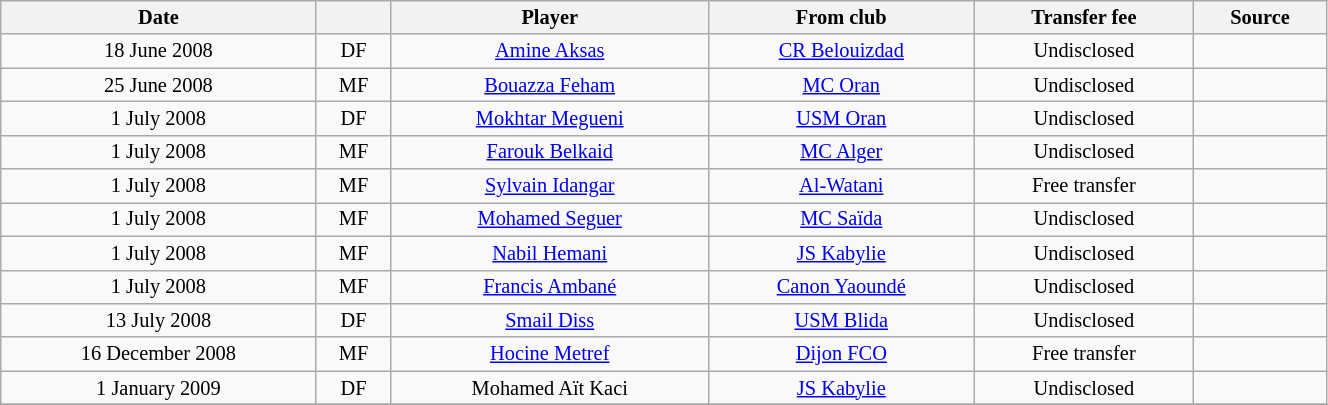<table class="wikitable sortable" style="width:70%; text-align:center; font-size:85%; text-align:centre;">
<tr>
<th>Date</th>
<th></th>
<th>Player</th>
<th>From club</th>
<th>Transfer fee</th>
<th>Source</th>
</tr>
<tr>
<td>18 June 2008</td>
<td>DF</td>
<td> <a href='#'>Amine Aksas</a></td>
<td><a href='#'>CR Belouizdad</a></td>
<td>Undisclosed</td>
<td></td>
</tr>
<tr>
<td>25 June 2008</td>
<td>MF</td>
<td> <a href='#'>Bouazza Feham</a></td>
<td><a href='#'>MC Oran</a></td>
<td>Undisclosed</td>
<td></td>
</tr>
<tr>
<td>1 July 2008</td>
<td>DF</td>
<td> <a href='#'>Mokhtar Megueni</a></td>
<td><a href='#'>USM Oran</a></td>
<td>Undisclosed</td>
<td></td>
</tr>
<tr>
<td>1 July 2008</td>
<td>MF</td>
<td> <a href='#'>Farouk Belkaid</a></td>
<td><a href='#'>MC Alger</a></td>
<td>Undisclosed</td>
<td></td>
</tr>
<tr>
<td>1 July 2008</td>
<td>MF</td>
<td> <a href='#'>Sylvain Idangar</a></td>
<td> <a href='#'>Al-Watani</a></td>
<td>Free transfer</td>
<td></td>
</tr>
<tr>
<td>1 July 2008</td>
<td>MF</td>
<td> <a href='#'>Mohamed Seguer</a></td>
<td><a href='#'>MC Saïda</a></td>
<td>Undisclosed</td>
<td></td>
</tr>
<tr>
<td>1 July 2008</td>
<td>MF</td>
<td> <a href='#'>Nabil Hemani</a></td>
<td><a href='#'>JS Kabylie</a></td>
<td>Undisclosed</td>
<td></td>
</tr>
<tr>
<td>1 July 2008</td>
<td>MF</td>
<td> <a href='#'>Francis Ambané</a></td>
<td> <a href='#'>Canon Yaoundé</a></td>
<td>Undisclosed</td>
<td></td>
</tr>
<tr>
<td>13 July 2008</td>
<td>DF</td>
<td> <a href='#'>Smail Diss</a></td>
<td><a href='#'>USM Blida</a></td>
<td>Undisclosed</td>
<td></td>
</tr>
<tr>
<td>16 December 2008</td>
<td>MF</td>
<td> <a href='#'>Hocine Metref</a></td>
<td> <a href='#'>Dijon FCO</a></td>
<td>Free transfer</td>
<td></td>
</tr>
<tr>
<td>1 January 2009</td>
<td>DF</td>
<td> Mohamed Aït Kaci</td>
<td><a href='#'>JS Kabylie</a></td>
<td>Undisclosed</td>
<td></td>
</tr>
<tr>
</tr>
</table>
